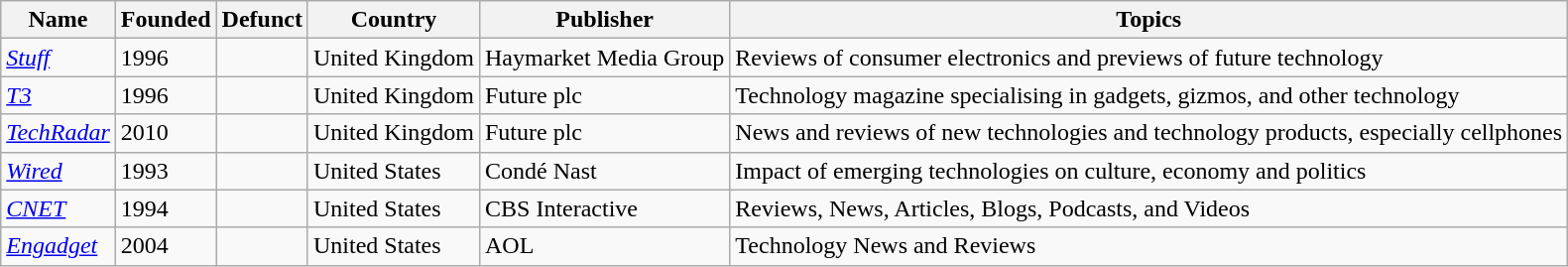<table class="wikitable sortable" border="1" bgcolor="white">
<tr>
<th>Name</th>
<th>Founded</th>
<th>Defunct</th>
<th>Country</th>
<th>Publisher</th>
<th>Topics</th>
</tr>
<tr>
<td><em><a href='#'>Stuff</a></em></td>
<td>1996</td>
<td></td>
<td>United Kingdom</td>
<td>Haymarket Media Group</td>
<td>Reviews of consumer electronics and previews of future technology</td>
</tr>
<tr>
<td><em><a href='#'>T3</a></em></td>
<td>1996</td>
<td></td>
<td>United Kingdom</td>
<td>Future plc</td>
<td>Technology magazine specialising in gadgets, gizmos, and other technology</td>
</tr>
<tr>
<td><em><a href='#'>TechRadar</a></em></td>
<td>2010</td>
<td></td>
<td>United Kingdom</td>
<td>Future plc</td>
<td>News and reviews of new technologies and technology products, especially cellphones</td>
</tr>
<tr>
<td><em><a href='#'>Wired</a></em></td>
<td>1993</td>
<td></td>
<td>United States</td>
<td>Condé Nast</td>
<td>Impact of emerging technologies on culture, economy and politics</td>
</tr>
<tr>
<td><em><a href='#'>CNET</a></em></td>
<td>1994</td>
<td></td>
<td>United States</td>
<td>CBS Interactive</td>
<td>Reviews, News, Articles, Blogs, Podcasts, and Videos</td>
</tr>
<tr>
<td><em><a href='#'>Engadget</a></em></td>
<td>2004</td>
<td></td>
<td>United States</td>
<td>AOL</td>
<td>Technology News and Reviews</td>
</tr>
</table>
